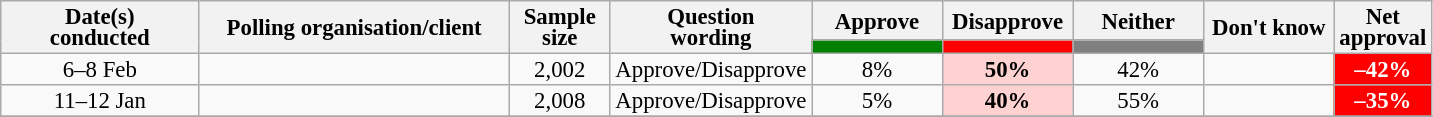<table class="wikitable collapsible sortable" style="text-align:center;font-size:95%;line-height:14px;">
<tr>
<th style="width:125px;" rowspan="2">Date(s)<br>conducted</th>
<th style="width:200px;" rowspan="2">Polling organisation/client</th>
<th style="width:60px;" rowspan="2">Sample size</th>
<th style="width:120px;" rowspan="2">Question<br>wording</th>
<th class="unsortable" style="width:80px;">Approve</th>
<th class="unsortable" style="width: 80px;">Disapprove</th>
<th class="unsortable" style="width:80px;">Neither</th>
<th class="unsortable" style="width:80px;" rowspan="2">Don't know</th>
<th class="unsortable" style="width:20px;" rowspan="2">Net approval</th>
</tr>
<tr>
<th class="unsortable" style="color:inherit;background:green;width:60px;"></th>
<th class="unsortable" style="color:inherit;background:red;width:60px;"></th>
<th class="unsortable" style="color:inherit;background:grey;width:60px;"></th>
</tr>
<tr>
<td>6–8 Feb</td>
<td> </td>
<td>2,002</td>
<td>Approve/Disapprove</td>
<td>8%</td>
<td style="background:#FFD2D2"><strong>50%</strong></td>
<td>42%</td>
<td></td>
<td style="background:red;color:white;"><strong>–42%</strong></td>
</tr>
<tr>
<td>11–12 Jan</td>
<td> </td>
<td>2,008</td>
<td>Approve/Disapprove</td>
<td>5%</td>
<td style="background:#FFD2D2"><strong>40%</strong></td>
<td>55%</td>
<td></td>
<td style="background:red;color:white;"><strong>–35%</strong></td>
</tr>
<tr>
</tr>
</table>
